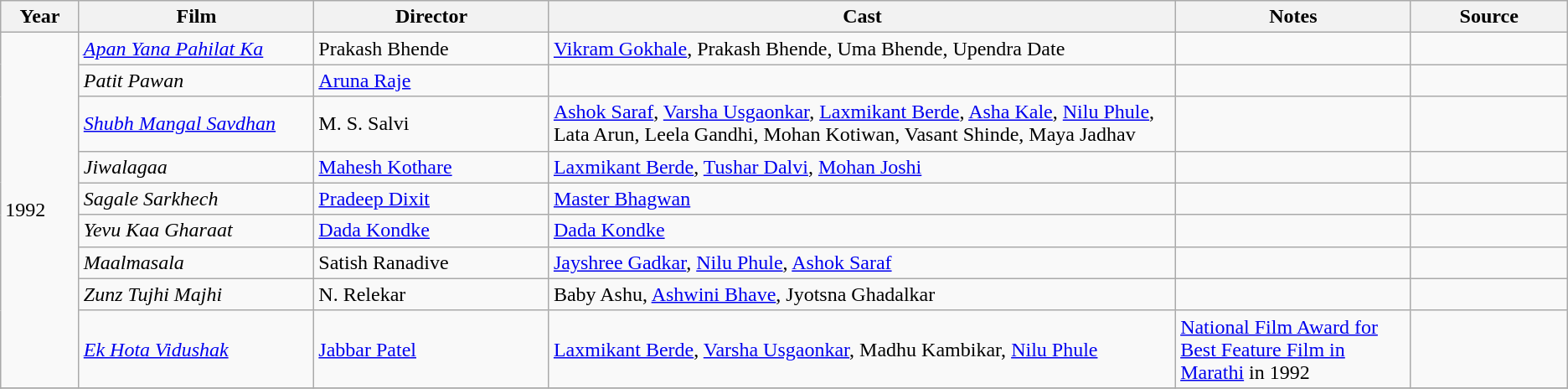<table class ="wikitable sortable collapsible">
<tr>
<th style="width: 05%;">Year</th>
<th style="width: 15%;">Film</th>
<th style="width: 15%;">Director</th>
<th style="width: 40%;" class="unsortable">Cast</th>
<th style="width: 15%;" class="unsortable">Notes</th>
<th style="width: 15%;" class="unsortable">Source</th>
</tr>
<tr>
<td rowspan="9">1992</td>
<td><em><a href='#'>Apan Yana Pahilat Ka</a> </em></td>
<td>Prakash Bhende</td>
<td><a href='#'>Vikram Gokhale</a>, Prakash Bhende, Uma Bhende, Upendra Date</td>
<td></td>
<td></td>
</tr>
<tr>
<td><em>Patit Pawan</em></td>
<td><a href='#'>Aruna Raje</a></td>
<td></td>
<td></td>
<td></td>
</tr>
<tr>
<td><em><a href='#'>Shubh Mangal Savdhan</a></em></td>
<td>M. S. Salvi</td>
<td><a href='#'>Ashok Saraf</a>, <a href='#'>Varsha Usgaonkar</a>, <a href='#'>Laxmikant Berde</a>, <a href='#'>Asha Kale</a>, <a href='#'>Nilu Phule</a>, Lata Arun, Leela Gandhi, Mohan Kotiwan, Vasant Shinde, Maya Jadhav</td>
<td></td>
<td></td>
</tr>
<tr>
<td><em> Jiwalagaa  </em></td>
<td><a href='#'>Mahesh Kothare</a></td>
<td><a href='#'>Laxmikant Berde</a>, <a href='#'>Tushar Dalvi</a>, <a href='#'>Mohan Joshi</a></td>
<td></td>
<td></td>
</tr>
<tr>
<td><em> Sagale Sarkhech </em></td>
<td><a href='#'>Pradeep Dixit</a></td>
<td><a href='#'>Master Bhagwan</a></td>
<td></td>
<td></td>
</tr>
<tr>
<td><em> Yevu Kaa Gharaat  </em></td>
<td><a href='#'>Dada Kondke</a></td>
<td><a href='#'>Dada Kondke</a></td>
<td></td>
<td></td>
</tr>
<tr>
<td><em> Maalmasala  </em></td>
<td>Satish Ranadive</td>
<td><a href='#'>Jayshree Gadkar</a>, <a href='#'>Nilu Phule</a>, <a href='#'>Ashok Saraf</a></td>
<td></td>
<td></td>
</tr>
<tr>
<td><em>Zunz Tujhi Majhi </em></td>
<td>N. Relekar</td>
<td>Baby Ashu, <a href='#'>Ashwini Bhave</a>, Jyotsna Ghadalkar</td>
<td></td>
<td></td>
</tr>
<tr>
<td><em> <a href='#'>Ek Hota Vidushak</a> </em></td>
<td><a href='#'>Jabbar Patel</a></td>
<td><a href='#'>Laxmikant Berde</a>, <a href='#'>Varsha Usgaonkar</a>, Madhu Kambikar, <a href='#'>Nilu Phule</a></td>
<td><a href='#'>National Film Award for Best Feature Film in Marathi</a> in 1992</td>
<td></td>
</tr>
<tr>
</tr>
</table>
